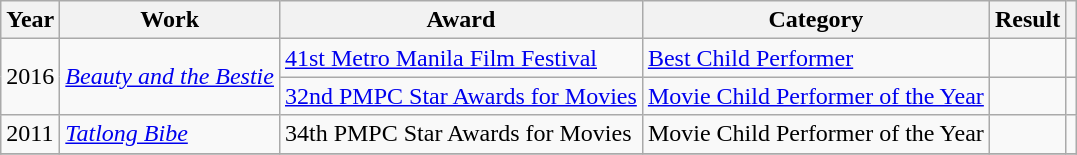<table class="wikitable">
<tr>
<th>Year</th>
<th>Work</th>
<th>Award</th>
<th>Category</th>
<th>Result</th>
<th></th>
</tr>
<tr>
<td rowspan="2">2016</td>
<td rowspan="2"><em><a href='#'>Beauty and the Bestie</a></em></td>
<td><a href='#'>41st Metro Manila Film Festival</a></td>
<td><a href='#'>Best Child Performer</a></td>
<td></td>
<td></td>
</tr>
<tr>
<td><a href='#'>32nd PMPC Star Awards for Movies</a></td>
<td><a href='#'>Movie Child Performer of the Year</a></td>
<td></td>
<td></td>
</tr>
<tr>
<td>2011</td>
<td><em><a href='#'>Tatlong Bibe</a></em></td>
<td>34th PMPC Star Awards for Movies</td>
<td>Movie Child Performer of the Year</td>
<td></td>
<td></td>
</tr>
<tr>
</tr>
</table>
